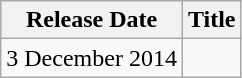<table class="wikitable">
<tr>
<th>Release Date</th>
<th>Title</th>
</tr>
<tr>
<td>3 December 2014</td>
<td></td>
</tr>
</table>
